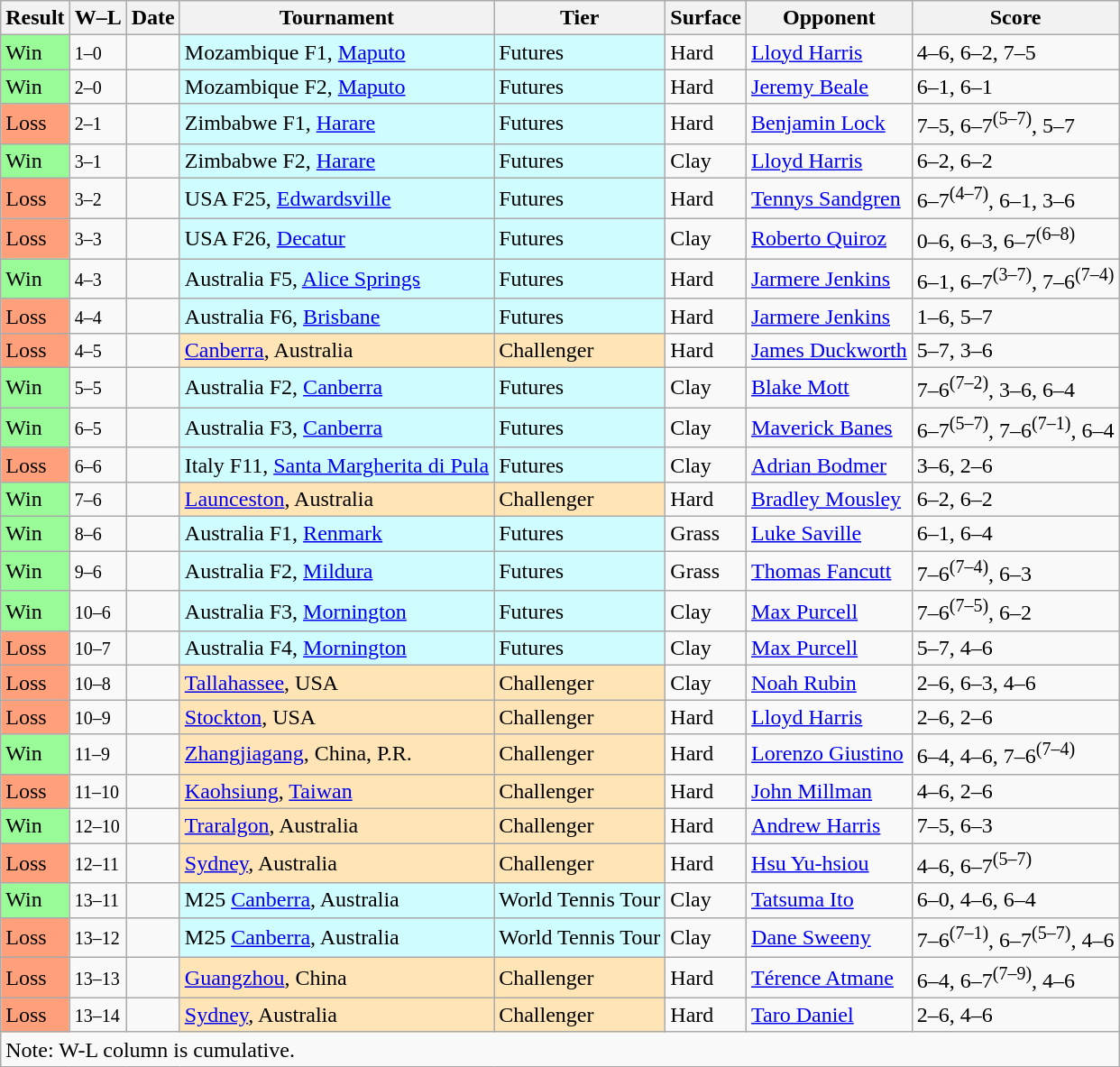<table class="sortable wikitable">
<tr>
<th>Result</th>
<th class="unsortable">W–L</th>
<th>Date</th>
<th>Tournament</th>
<th>Tier</th>
<th>Surface</th>
<th>Opponent</th>
<th class="unsortable">Score</th>
</tr>
<tr>
<td style="background:#98fb98;">Win</td>
<td><small>1–0</small></td>
<td></td>
<td style="background:#cffcff;">Mozambique F1, <a href='#'>Maputo</a></td>
<td style="background:#cffcff;">Futures</td>
<td>Hard</td>
<td> <a href='#'>Lloyd Harris</a></td>
<td>4–6, 6–2, 7–5</td>
</tr>
<tr>
<td style="background:#98fb98;">Win</td>
<td><small>2–0</small></td>
<td></td>
<td style="background:#cffcff;">Mozambique F2, <a href='#'>Maputo</a></td>
<td style="background:#cffcff;">Futures</td>
<td>Hard</td>
<td> <a href='#'>Jeremy Beale</a></td>
<td>6–1, 6–1</td>
</tr>
<tr>
<td style="background:#ffa07a;">Loss</td>
<td><small>2–1</small></td>
<td></td>
<td style="background:#cffcff;">Zimbabwe F1, <a href='#'>Harare</a></td>
<td style="background:#cffcff;">Futures</td>
<td>Hard</td>
<td> <a href='#'>Benjamin Lock</a></td>
<td>7–5, 6–7<sup>(5–7)</sup>, 5–7</td>
</tr>
<tr>
<td style="background:#98fb98;">Win</td>
<td><small>3–1</small></td>
<td></td>
<td style="background:#cffcff;">Zimbabwe F2, <a href='#'>Harare</a></td>
<td style="background:#cffcff;">Futures</td>
<td>Clay</td>
<td> <a href='#'>Lloyd Harris</a></td>
<td>6–2, 6–2</td>
</tr>
<tr>
<td style="background:#ffa07a;">Loss</td>
<td><small>3–2</small></td>
<td></td>
<td style="background:#cffcff;">USA F25, <a href='#'>Edwardsville</a></td>
<td style="background:#cffcff;">Futures</td>
<td>Hard</td>
<td> <a href='#'>Tennys Sandgren</a></td>
<td>6–7<sup>(4–7)</sup>, 6–1, 3–6</td>
</tr>
<tr>
<td style="background:#ffa07a;">Loss</td>
<td><small>3–3</small></td>
<td></td>
<td style="background:#cffcff;">USA F26, <a href='#'>Decatur</a></td>
<td style="background:#cffcff;">Futures</td>
<td>Clay</td>
<td> <a href='#'>Roberto Quiroz</a></td>
<td>0–6, 6–3, 6–7<sup>(6–8)</sup></td>
</tr>
<tr>
<td style="background:#98fb98;">Win</td>
<td><small>4–3</small></td>
<td></td>
<td style="background:#cffcff;">Australia F5, <a href='#'>Alice Springs</a></td>
<td style="background:#cffcff;">Futures</td>
<td>Hard</td>
<td> <a href='#'>Jarmere Jenkins</a></td>
<td>6–1, 6–7<sup>(3–7)</sup>, 7–6<sup>(7–4)</sup></td>
</tr>
<tr>
<td style="background:#ffa07a;">Loss</td>
<td><small>4–4</small></td>
<td></td>
<td style="background:#cffcff;">Australia F6, <a href='#'>Brisbane</a></td>
<td style="background:#cffcff;">Futures</td>
<td>Hard</td>
<td> <a href='#'>Jarmere Jenkins</a></td>
<td>1–6, 5–7</td>
</tr>
<tr>
<td style="background:#ffa07a;">Loss</td>
<td><small>4–5</small></td>
<td><a href='#'></a></td>
<td style="background:moccasin;"><a href='#'>Canberra</a>, Australia</td>
<td style="background:moccasin;">Challenger</td>
<td>Hard</td>
<td> <a href='#'>James Duckworth</a></td>
<td>5–7, 3–6</td>
</tr>
<tr>
<td style="background:#98fb98;">Win</td>
<td><small>5–5</small></td>
<td></td>
<td style="background:#cffcff;">Australia F2, <a href='#'>Canberra</a></td>
<td style="background:#cffcff;">Futures</td>
<td>Clay</td>
<td> <a href='#'>Blake Mott</a></td>
<td>7–6<sup>(7–2)</sup>, 3–6, 6–4</td>
</tr>
<tr>
<td style="background:#98fb98;">Win</td>
<td><small>6–5</small></td>
<td></td>
<td style="background:#cffcff;">Australia F3, <a href='#'>Canberra</a></td>
<td style="background:#cffcff;">Futures</td>
<td>Clay</td>
<td> <a href='#'>Maverick Banes</a></td>
<td>6–7<sup>(5–7)</sup>, 7–6<sup>(7–1)</sup>, 6–4</td>
</tr>
<tr>
<td style="background:#ffa07a;">Loss</td>
<td><small>6–6</small></td>
<td></td>
<td style="background:#cffcff;">Italy F11, <a href='#'>Santa Margherita di Pula</a></td>
<td style="background:#cffcff;">Futures</td>
<td>Clay</td>
<td> <a href='#'>Adrian Bodmer</a></td>
<td>3–6, 2–6</td>
</tr>
<tr>
<td style="background:#98fb98;">Win</td>
<td><small>7–6</small></td>
<td><a href='#'></a></td>
<td style="background:moccasin;"><a href='#'>Launceston</a>, Australia</td>
<td style="background:moccasin;">Challenger</td>
<td>Hard</td>
<td> <a href='#'>Bradley Mousley</a></td>
<td>6–2, 6–2</td>
</tr>
<tr>
<td style="background:#98fb98;">Win</td>
<td><small>8–6</small></td>
<td></td>
<td style="background:#cffcff;">Australia F1, <a href='#'>Renmark</a></td>
<td style="background:#cffcff;">Futures</td>
<td>Grass</td>
<td> <a href='#'>Luke Saville</a></td>
<td>6–1, 6–4</td>
</tr>
<tr>
<td style="background:#98fb98;">Win</td>
<td><small>9–6</small></td>
<td></td>
<td style="background:#cffcff;">Australia F2, <a href='#'>Mildura</a></td>
<td style="background:#cffcff;">Futures</td>
<td>Grass</td>
<td> <a href='#'>Thomas Fancutt</a></td>
<td>7–6<sup>(7–4)</sup>, 6–3</td>
</tr>
<tr>
<td style="background:#98fb98;">Win</td>
<td><small>10–6</small></td>
<td></td>
<td style="background:#cffcff;">Australia F3, <a href='#'>Mornington</a></td>
<td style="background:#cffcff;">Futures</td>
<td>Clay</td>
<td> <a href='#'>Max Purcell</a></td>
<td>7–6<sup>(7–5)</sup>, 6–2</td>
</tr>
<tr>
<td style="background:#ffa07a;">Loss</td>
<td><small>10–7</small></td>
<td></td>
<td style="background:#cffcff;">Australia F4, <a href='#'>Mornington</a></td>
<td style="background:#cffcff;">Futures</td>
<td>Clay</td>
<td> <a href='#'>Max Purcell</a></td>
<td>5–7, 4–6</td>
</tr>
<tr>
<td style="background:#ffa07a;">Loss</td>
<td><small>10–8</small></td>
<td><a href='#'></a></td>
<td style="background:moccasin;"><a href='#'>Tallahassee</a>, USA</td>
<td style="background:moccasin;">Challenger</td>
<td>Clay</td>
<td> <a href='#'>Noah Rubin</a></td>
<td>2–6, 6–3, 4–6</td>
</tr>
<tr>
<td style="background:#ffa07a;">Loss</td>
<td><small>10–9</small></td>
<td><a href='#'></a></td>
<td style="background:moccasin;"><a href='#'>Stockton</a>, USA</td>
<td style="background:moccasin;">Challenger</td>
<td>Hard</td>
<td> <a href='#'>Lloyd Harris</a></td>
<td>2–6, 2–6</td>
</tr>
<tr>
<td style="background:#98fb98;">Win</td>
<td><small>11–9</small></td>
<td><a href='#'></a></td>
<td style="background:moccasin;"><a href='#'>Zhangjiagang</a>, China, P.R.</td>
<td style="background:moccasin;">Challenger</td>
<td>Hard</td>
<td> <a href='#'>Lorenzo Giustino</a></td>
<td>6–4, 4–6, 7–6<sup>(7–4)</sup></td>
</tr>
<tr>
<td style="background:#ffa07a;">Loss</td>
<td><small>11–10</small></td>
<td><a href='#'></a></td>
<td style="background:moccasin;"><a href='#'>Kaohsiung</a>, <a href='#'>Taiwan</a></td>
<td style="background:moccasin;">Challenger</td>
<td>Hard</td>
<td> <a href='#'>John Millman</a></td>
<td>4–6, 2–6</td>
</tr>
<tr>
<td style="background:#98fb98;">Win</td>
<td><small>12–10</small></td>
<td><a href='#'></a></td>
<td style="background:moccasin;"><a href='#'>Traralgon</a>, Australia</td>
<td style="background:moccasin;">Challenger</td>
<td>Hard</td>
<td> <a href='#'>Andrew Harris</a></td>
<td>7–5, 6–3</td>
</tr>
<tr>
<td style="background:#ffa07a;">Loss</td>
<td><small>12–11</small></td>
<td><a href='#'></a></td>
<td style="background:moccasin;"><a href='#'>Sydney</a>, Australia</td>
<td style="background:moccasin;">Challenger</td>
<td>Hard</td>
<td> <a href='#'>Hsu Yu-hsiou</a></td>
<td>4–6, 6–7<sup>(5–7)</sup></td>
</tr>
<tr>
<td style="background:#98fb98;">Win</td>
<td><small>13–11</small></td>
<td></td>
<td style="background:#cffcff;">M25 <a href='#'>Canberra</a>, Australia</td>
<td style="background:#cffcff;">World Tennis Tour</td>
<td>Clay</td>
<td> <a href='#'>Tatsuma Ito</a></td>
<td>6–0, 4–6, 6–4</td>
</tr>
<tr>
<td style="background:#ffa07a;">Loss</td>
<td><small>13–12</small></td>
<td></td>
<td style="background:#cffcff;">M25 <a href='#'>Canberra</a>, Australia</td>
<td style="background:#cffcff;">World Tennis Tour</td>
<td>Clay</td>
<td> <a href='#'>Dane Sweeny</a></td>
<td>7–6<sup>(7–1)</sup>, 6–7<sup>(5–7)</sup>, 4–6</td>
</tr>
<tr>
<td style="background:#ffa07a;">Loss</td>
<td><small>13–13</small></td>
<td><a href='#'></a></td>
<td style="background:moccasin;"><a href='#'>Guangzhou</a>, China</td>
<td style="background:moccasin;">Challenger</td>
<td>Hard</td>
<td> <a href='#'>Térence Atmane</a></td>
<td>6–4, 6–7<sup>(7–9)</sup>, 4–6</td>
</tr>
<tr>
<td style="background:#ffa07a;">Loss</td>
<td><small>13–14</small></td>
<td><a href='#'></a></td>
<td style="background:moccasin;"><a href='#'>Sydney</a>, Australia</td>
<td style="background:moccasin;">Challenger</td>
<td>Hard</td>
<td> <a href='#'>Taro Daniel</a></td>
<td>2–6, 4–6</td>
</tr>
<tr>
<td colspan="8">Note: W-L column is cumulative.</td>
</tr>
</table>
